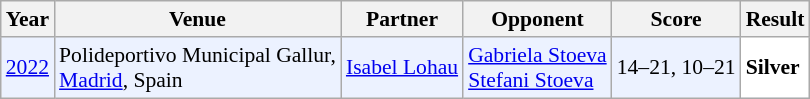<table class="sortable wikitable" style="font-size: 90%;">
<tr>
<th>Year</th>
<th>Venue</th>
<th>Partner</th>
<th>Opponent</th>
<th>Score</th>
<th>Result</th>
</tr>
<tr style="background:#ECF2FF">
<td align="center"><a href='#'>2022</a></td>
<td align="left">Polideportivo Municipal Gallur,<br><a href='#'>Madrid</a>, Spain</td>
<td align="left"> <a href='#'>Isabel Lohau</a></td>
<td align="left"> <a href='#'>Gabriela Stoeva</a><br> <a href='#'>Stefani Stoeva</a></td>
<td align="left">14–21, 10–21</td>
<td style="text-align:left; background:white"> <strong>Silver</strong></td>
</tr>
</table>
